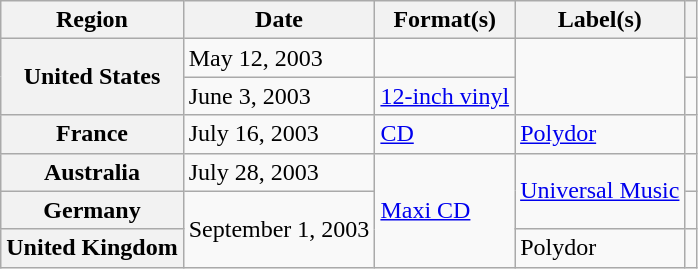<table class="wikitable plainrowheaders">
<tr>
<th scope="col">Region</th>
<th scope="col">Date</th>
<th scope="col">Format(s)</th>
<th scope="col">Label(s)</th>
<th scope="col"></th>
</tr>
<tr>
<th scope="row" rowspan="2">United States</th>
<td>May 12, 2003</td>
<td></td>
<td rowspan="2"></td>
<td></td>
</tr>
<tr>
<td>June 3, 2003</td>
<td><a href='#'>12-inch vinyl</a></td>
<td></td>
</tr>
<tr>
<th scope="row">France</th>
<td>July 16, 2003</td>
<td><a href='#'>CD</a></td>
<td><a href='#'>Polydor</a></td>
<td></td>
</tr>
<tr>
<th scope="row">Australia</th>
<td>July 28, 2003</td>
<td rowspan="3"><a href='#'>Maxi CD</a></td>
<td rowspan="2"><a href='#'>Universal Music</a></td>
<td></td>
</tr>
<tr>
<th scope="row">Germany</th>
<td rowspan="2">September 1, 2003</td>
<td></td>
</tr>
<tr>
<th scope="row">United Kingdom</th>
<td>Polydor</td>
<td></td>
</tr>
</table>
